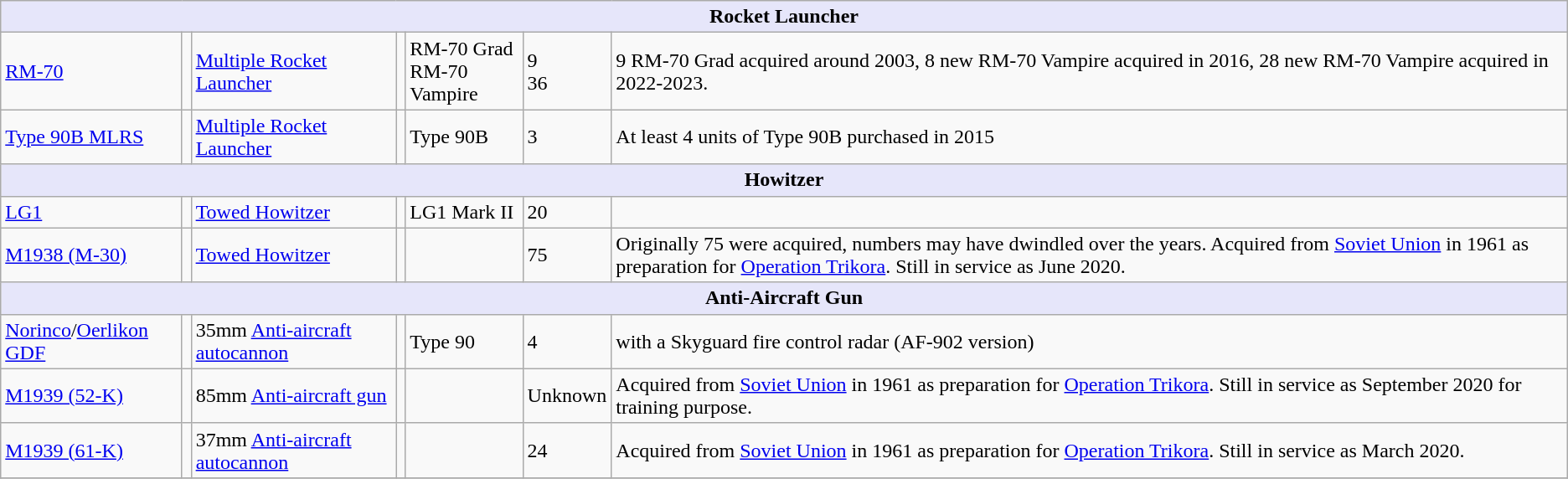<table class="wikitable">
<tr>
<th style="align: centre; background: lavender;" colspan="7">Rocket Launcher</th>
</tr>
<tr --->
<td><a href='#'>RM-70</a></td>
<td></td>
<td><a href='#'>Multiple Rocket Launcher</a></td>
<td><br></td>
<td>RM-70 Grad<br>RM-70 Vampire</td>
<td>9<br>36</td>
<td>9 RM-70 Grad acquired around 2003, 8 new RM-70 Vampire acquired in 2016, 28 new RM-70 Vampire acquired in 2022-2023.</td>
</tr>
<tr>
<td><a href='#'>Type 90B MLRS</a></td>
<td></td>
<td><a href='#'>Multiple Rocket Launcher</a></td>
<td></td>
<td>Type 90B</td>
<td>3</td>
<td>At least 4 units of Type 90B purchased in 2015</td>
</tr>
<tr>
<th style="align: centre; background: lavender;" colspan="7">Howitzer</th>
</tr>
<tr>
<td><a href='#'>LG1</a></td>
<td></td>
<td><a href='#'>Towed Howitzer</a></td>
<td></td>
<td>LG1 Mark II</td>
<td>20</td>
<td></td>
</tr>
<tr>
<td><a href='#'>M1938 (M-30)</a></td>
<td></td>
<td><a href='#'>Towed Howitzer</a></td>
<td></td>
<td></td>
<td>75</td>
<td>Originally 75 were acquired, numbers may have dwindled over the years. Acquired from <a href='#'>Soviet Union</a> in 1961 as preparation for <a href='#'>Operation Trikora</a>. Still in service as June 2020.</td>
</tr>
<tr>
<th style="align: centre; background: lavender;" colspan="7">Anti-Aircraft Gun</th>
</tr>
<tr>
<td><a href='#'>Norinco</a>/<a href='#'>Oerlikon GDF</a></td>
<td></td>
<td>35mm <a href='#'>Anti-aircraft</a> <a href='#'>autocannon</a></td>
<td><br></td>
<td>Type 90</td>
<td>4</td>
<td>with a Skyguard fire control radar (AF-902 version)</td>
</tr>
<tr>
<td><a href='#'>M1939 (52-K)</a></td>
<td></td>
<td>85mm <a href='#'>Anti-aircraft gun</a></td>
<td></td>
<td></td>
<td>Unknown</td>
<td>Acquired from <a href='#'>Soviet Union</a> in 1961 as preparation for <a href='#'>Operation Trikora</a>. Still in service as September 2020 for training purpose.</td>
</tr>
<tr>
<td><a href='#'>M1939 (61-K)</a></td>
<td></td>
<td>37mm <a href='#'>Anti-aircraft</a> <a href='#'>autocannon</a></td>
<td></td>
<td></td>
<td>24</td>
<td>Acquired from <a href='#'>Soviet Union</a> in 1961 as preparation for <a href='#'>Operation Trikora</a>. Still in service as March 2020.</td>
</tr>
<tr>
</tr>
</table>
